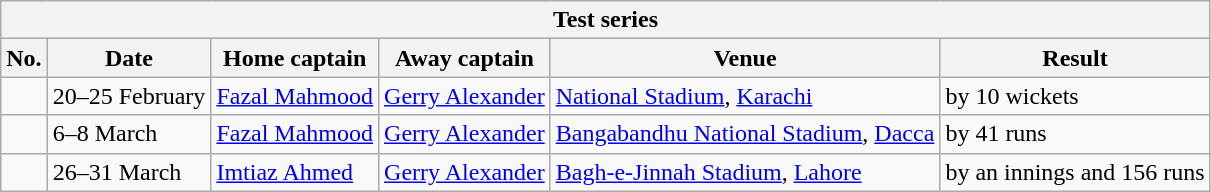<table class="wikitable">
<tr>
<th colspan="9">Test series</th>
</tr>
<tr>
<th>No.</th>
<th>Date</th>
<th>Home captain</th>
<th>Away captain</th>
<th>Venue</th>
<th>Result</th>
</tr>
<tr>
<td></td>
<td>20–25 February</td>
<td><a href='#'>Fazal Mahmood</a></td>
<td><a href='#'>Gerry Alexander</a></td>
<td><a href='#'>National Stadium</a>, <a href='#'>Karachi</a></td>
<td> by 10 wickets</td>
</tr>
<tr>
<td></td>
<td>6–8 March</td>
<td><a href='#'>Fazal Mahmood</a></td>
<td><a href='#'>Gerry Alexander</a></td>
<td><a href='#'>Bangabandhu National Stadium</a>, <a href='#'>Dacca</a></td>
<td> by 41 runs</td>
</tr>
<tr>
<td></td>
<td>26–31 March</td>
<td><a href='#'>Imtiaz Ahmed</a></td>
<td><a href='#'>Gerry Alexander</a></td>
<td><a href='#'>Bagh-e-Jinnah Stadium</a>, <a href='#'>Lahore</a></td>
<td> by an innings and 156 runs</td>
</tr>
</table>
